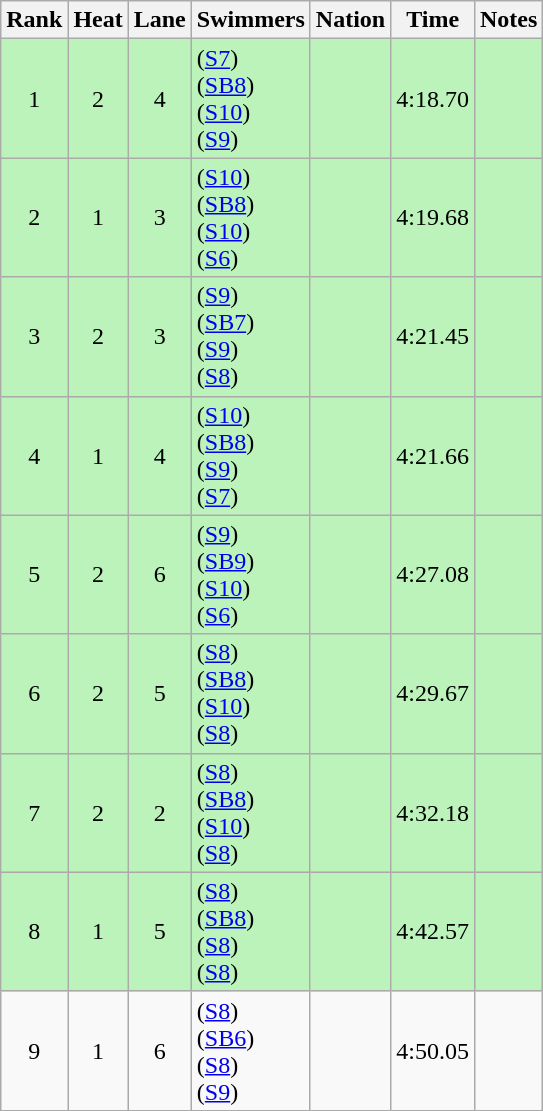<table class="wikitable sortable" style="text-align:center">
<tr>
<th>Rank</th>
<th>Heat</th>
<th>Lane</th>
<th>Swimmers</th>
<th>Nation</th>
<th>Time</th>
<th>Notes</th>
</tr>
<tr bgcolor=bbf3bb>
<td>1</td>
<td>2</td>
<td>4</td>
<td align=left> (<a href='#'>S7</a>)<br> (<a href='#'>SB8</a>)<br> (<a href='#'>S10</a>)<br> (<a href='#'>S9</a>)</td>
<td align=left></td>
<td>4:18.70</td>
<td></td>
</tr>
<tr bgcolor=bbf3bb>
<td>2</td>
<td>1</td>
<td>3</td>
<td align=left> (<a href='#'>S10</a>)<br> (<a href='#'>SB8</a>)<br> (<a href='#'>S10</a>)<br> (<a href='#'>S6</a>)</td>
<td align=left></td>
<td>4:19.68</td>
<td></td>
</tr>
<tr bgcolor=bbf3bb>
<td>3</td>
<td>2</td>
<td>3</td>
<td align=left> (<a href='#'>S9</a>)<br> (<a href='#'>SB7</a>)<br> (<a href='#'>S9</a>)<br> (<a href='#'>S8</a>)</td>
<td align=left></td>
<td>4:21.45</td>
<td></td>
</tr>
<tr bgcolor=bbf3bb>
<td>4</td>
<td>1</td>
<td>4</td>
<td align=left> (<a href='#'>S10</a>)<br> (<a href='#'>SB8</a>)<br> (<a href='#'>S9</a>)<br> (<a href='#'>S7</a>)</td>
<td align=left></td>
<td>4:21.66</td>
<td></td>
</tr>
<tr bgcolor=bbf3bb>
<td>5</td>
<td>2</td>
<td>6</td>
<td align=left> (<a href='#'>S9</a>)<br> (<a href='#'>SB9</a>)<br> (<a href='#'>S10</a>)<br> (<a href='#'>S6</a>)</td>
<td align=left></td>
<td>4:27.08</td>
<td></td>
</tr>
<tr bgcolor=bbf3bb>
<td>6</td>
<td>2</td>
<td>5</td>
<td align=left> (<a href='#'>S8</a>)<br> (<a href='#'>SB8</a>)<br> (<a href='#'>S10</a>)<br> (<a href='#'>S8</a>)</td>
<td align=left></td>
<td>4:29.67</td>
<td></td>
</tr>
<tr bgcolor=bbf3bb>
<td>7</td>
<td>2</td>
<td>2</td>
<td align=left> (<a href='#'>S8</a>)<br> (<a href='#'>SB8</a>)<br> (<a href='#'>S10</a>)<br> (<a href='#'>S8</a>)</td>
<td align=left></td>
<td>4:32.18</td>
<td></td>
</tr>
<tr bgcolor=bbf3bb>
<td>8</td>
<td>1</td>
<td>5</td>
<td align=left> (<a href='#'>S8</a>)<br> (<a href='#'>SB8</a>)<br> (<a href='#'>S8</a>)<br> (<a href='#'>S8</a>)</td>
<td align=left></td>
<td>4:42.57</td>
<td></td>
</tr>
<tr>
<td>9</td>
<td>1</td>
<td>6</td>
<td align=left> (<a href='#'>S8</a>)<br> (<a href='#'>SB6</a>)<br> (<a href='#'>S8</a>)<br> (<a href='#'>S9</a>)</td>
<td align=left></td>
<td>4:50.05</td>
<td></td>
</tr>
</table>
